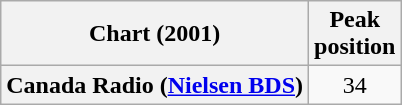<table class="wikitable plainrowheaders" style="text-align:center">
<tr>
<th>Chart (2001)</th>
<th>Peak<br>position</th>
</tr>
<tr>
<th scope="row">Canada Radio (<a href='#'>Nielsen BDS</a>)</th>
<td>34</td>
</tr>
</table>
